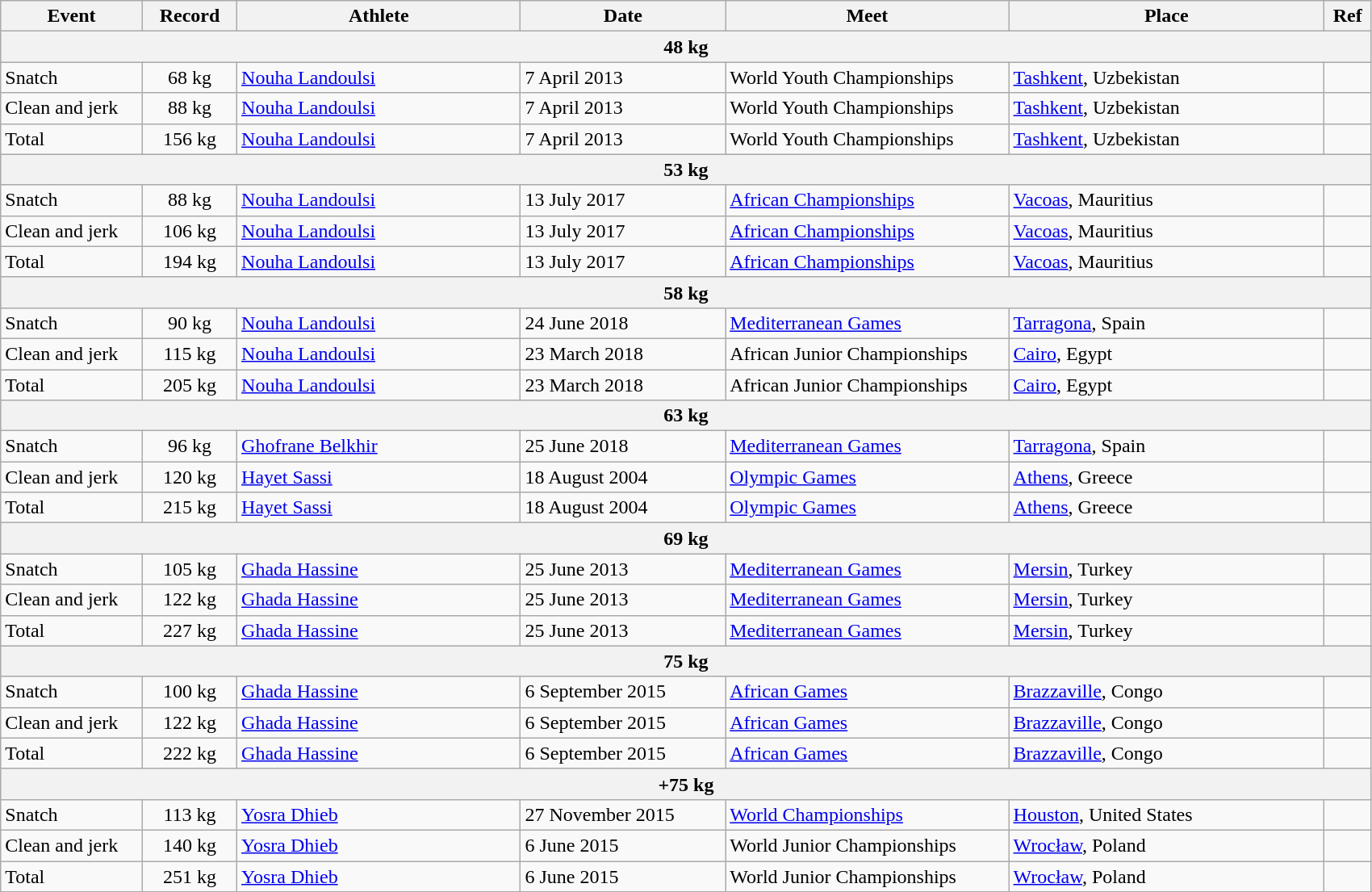<table class="wikitable">
<tr>
<th width=9%>Event</th>
<th width=6%>Record</th>
<th width=18%>Athlete</th>
<th width=13%>Date</th>
<th width=18%>Meet</th>
<th width=20%>Place</th>
<th width=3%>Ref</th>
</tr>
<tr bgcolor="#DDDDDD">
<th colspan="8">48 kg</th>
</tr>
<tr>
<td>Snatch</td>
<td align="center">68 kg</td>
<td><a href='#'>Nouha Landoulsi</a></td>
<td>7 April 2013</td>
<td>World Youth Championships</td>
<td> <a href='#'>Tashkent</a>, Uzbekistan</td>
<td></td>
</tr>
<tr>
<td>Clean and jerk</td>
<td align="center">88 kg</td>
<td><a href='#'>Nouha Landoulsi</a></td>
<td>7 April 2013</td>
<td>World Youth Championships</td>
<td> <a href='#'>Tashkent</a>, Uzbekistan</td>
<td></td>
</tr>
<tr>
<td>Total</td>
<td align="center">156 kg</td>
<td><a href='#'>Nouha Landoulsi</a></td>
<td>7 April 2013</td>
<td>World Youth Championships</td>
<td> <a href='#'>Tashkent</a>, Uzbekistan</td>
<td></td>
</tr>
<tr bgcolor="#DDDDDD">
<th colspan="8">53 kg</th>
</tr>
<tr>
<td>Snatch</td>
<td align="center">88 kg</td>
<td><a href='#'>Nouha Landoulsi</a></td>
<td>13 July 2017</td>
<td><a href='#'>African Championships</a></td>
<td> <a href='#'>Vacoas</a>, Mauritius</td>
<td></td>
</tr>
<tr>
<td>Clean and jerk</td>
<td align="center">106 kg</td>
<td><a href='#'>Nouha Landoulsi</a></td>
<td>13 July 2017</td>
<td><a href='#'>African Championships</a></td>
<td> <a href='#'>Vacoas</a>, Mauritius</td>
<td></td>
</tr>
<tr>
<td>Total</td>
<td align="center">194 kg</td>
<td><a href='#'>Nouha Landoulsi</a></td>
<td>13 July 2017</td>
<td><a href='#'>African Championships</a></td>
<td> <a href='#'>Vacoas</a>, Mauritius</td>
<td></td>
</tr>
<tr bgcolor="#DDDDDD">
<th colspan="8">58 kg</th>
</tr>
<tr>
<td>Snatch</td>
<td align="center">90 kg</td>
<td><a href='#'>Nouha Landoulsi</a></td>
<td>24 June 2018</td>
<td><a href='#'>Mediterranean Games</a></td>
<td> <a href='#'>Tarragona</a>, Spain</td>
<td></td>
</tr>
<tr>
<td>Clean and jerk</td>
<td align="center">115 kg</td>
<td><a href='#'>Nouha Landoulsi</a></td>
<td>23 March 2018</td>
<td>African Junior Championships</td>
<td> <a href='#'>Cairo</a>, Egypt</td>
<td></td>
</tr>
<tr>
<td>Total</td>
<td align="center">205 kg</td>
<td><a href='#'>Nouha Landoulsi</a></td>
<td>23 March 2018</td>
<td>African Junior Championships</td>
<td> <a href='#'>Cairo</a>, Egypt</td>
<td></td>
</tr>
<tr bgcolor="#DDDDDD">
<th colspan="8">63 kg</th>
</tr>
<tr>
<td>Snatch</td>
<td align="center">96 kg</td>
<td><a href='#'>Ghofrane Belkhir</a></td>
<td>25 June 2018</td>
<td><a href='#'>Mediterranean Games</a></td>
<td> <a href='#'>Tarragona</a>, Spain</td>
<td></td>
</tr>
<tr>
<td>Clean and jerk</td>
<td align="center">120 kg</td>
<td><a href='#'>Hayet Sassi</a></td>
<td>18 August 2004</td>
<td><a href='#'>Olympic Games</a></td>
<td> <a href='#'>Athens</a>, Greece</td>
<td></td>
</tr>
<tr>
<td>Total</td>
<td align="center">215 kg</td>
<td><a href='#'>Hayet Sassi</a></td>
<td>18 August 2004</td>
<td><a href='#'>Olympic Games</a></td>
<td> <a href='#'>Athens</a>, Greece</td>
<td></td>
</tr>
<tr bgcolor="#DDDDDD">
<th colspan="8">69 kg</th>
</tr>
<tr>
<td>Snatch</td>
<td align="center">105 kg</td>
<td><a href='#'>Ghada Hassine</a></td>
<td>25 June 2013</td>
<td><a href='#'>Mediterranean Games</a></td>
<td> <a href='#'>Mersin</a>, Turkey</td>
<td></td>
</tr>
<tr>
<td>Clean and jerk</td>
<td align="center">122 kg</td>
<td><a href='#'>Ghada Hassine</a></td>
<td>25 June 2013</td>
<td><a href='#'>Mediterranean Games</a></td>
<td> <a href='#'>Mersin</a>, Turkey</td>
<td></td>
</tr>
<tr>
<td>Total</td>
<td align="center">227 kg</td>
<td><a href='#'>Ghada Hassine</a></td>
<td>25 June 2013</td>
<td><a href='#'>Mediterranean Games</a></td>
<td> <a href='#'>Mersin</a>, Turkey</td>
<td></td>
</tr>
<tr bgcolor="#DDDDDD">
<th colspan="8">75 kg</th>
</tr>
<tr>
<td>Snatch</td>
<td align="center">100 kg</td>
<td><a href='#'>Ghada Hassine</a></td>
<td>6 September 2015</td>
<td><a href='#'>African Games</a></td>
<td> <a href='#'>Brazzaville</a>, Congo</td>
<td></td>
</tr>
<tr>
<td>Clean and jerk</td>
<td align="center">122 kg</td>
<td><a href='#'>Ghada Hassine</a></td>
<td>6 September 2015</td>
<td><a href='#'>African Games</a></td>
<td> <a href='#'>Brazzaville</a>, Congo</td>
<td></td>
</tr>
<tr>
<td>Total</td>
<td align="center">222 kg</td>
<td><a href='#'>Ghada Hassine</a></td>
<td>6 September 2015</td>
<td><a href='#'>African Games</a></td>
<td> <a href='#'>Brazzaville</a>, Congo</td>
<td></td>
</tr>
<tr bgcolor="#DDDDDD">
<th colspan="8">+75 kg</th>
</tr>
<tr>
<td>Snatch</td>
<td align="center">113 kg</td>
<td><a href='#'>Yosra Dhieb</a></td>
<td>27 November 2015</td>
<td><a href='#'>World Championships</a></td>
<td> <a href='#'>Houston</a>, United States</td>
<td></td>
</tr>
<tr>
<td>Clean and jerk</td>
<td align="center">140 kg</td>
<td><a href='#'>Yosra Dhieb</a></td>
<td>6 June 2015</td>
<td>World Junior Championships</td>
<td> <a href='#'>Wrocław</a>, Poland</td>
<td></td>
</tr>
<tr>
<td>Total</td>
<td align="center">251 kg</td>
<td><a href='#'>Yosra Dhieb</a></td>
<td>6 June 2015</td>
<td>World Junior Championships</td>
<td> <a href='#'>Wrocław</a>, Poland</td>
<td></td>
</tr>
</table>
